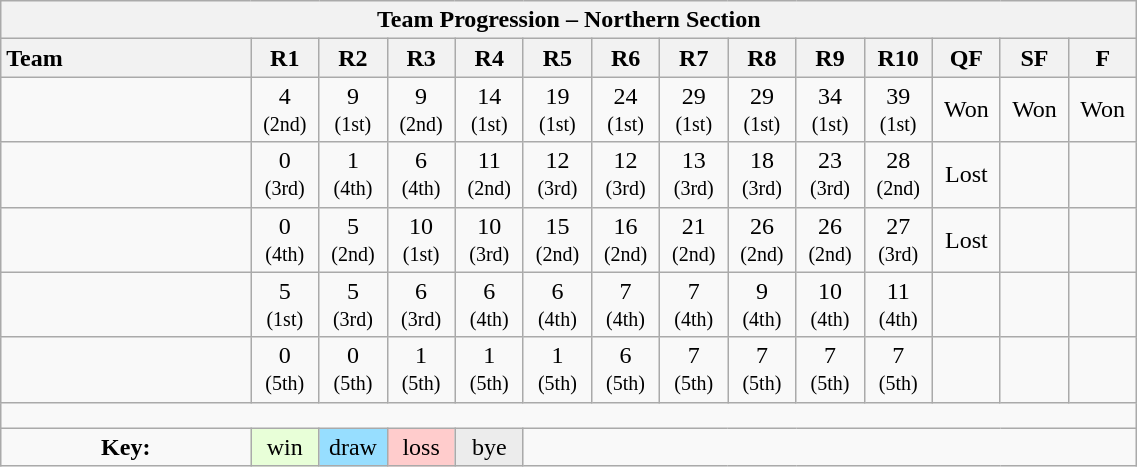<table class="wikitable collapsible" style="text-align:center; font-size:100%; width:60%;">
<tr>
<th colspan="100%" cellpadding="0" cellspacing="0">Team Progression – Northern Section</th>
</tr>
<tr>
<th style="text-align:left; width:22%;">Team</th>
<th style="width:6%;">R1</th>
<th style="width:6%;">R2</th>
<th style="width:6%;">R3</th>
<th style="width:6%;">R4</th>
<th style="width:6%;">R5</th>
<th style="width:6%;">R6</th>
<th style="width:6%;">R7</th>
<th style="width:6%;">R8</th>
<th style="width:6%;">R9</th>
<th style="width:6%;">R10</th>
<th style="width:6%;">QF</th>
<th style="width:6%;">SF</th>
<th style="width:6%;">F</th>
</tr>
<tr>
<td style="text-align:left;"></td>
<td>4 <br> <small>(2nd)</small></td>
<td>9 <br> <small>(1st)</small></td>
<td>9 <br> <small>(2nd)</small></td>
<td>14 <br> <small>(1st)</small></td>
<td>19 <br> <small>(1st)</small></td>
<td>24 <br> <small>(1st)</small></td>
<td>29 <br> <small>(1st)</small></td>
<td>29 <br> <small>(1st)</small></td>
<td>34 <br> <small>(1st)</small></td>
<td>39 <br> <small>(1st)</small></td>
<td>Won</td>
<td>Won</td>
<td>Won</td>
</tr>
<tr>
<td style="text-align:left;"></td>
<td>0 <br> <small>(3rd)</small></td>
<td>1 <br> <small>(4th)</small></td>
<td>6 <br> <small>(4th)</small></td>
<td>11 <br> <small>(2nd)</small></td>
<td>12 <br> <small>(3rd)</small></td>
<td>12 <br> <small>(3rd)</small></td>
<td>13 <br> <small>(3rd)</small></td>
<td>18 <br> <small>(3rd)</small></td>
<td>23 <br> <small>(3rd)</small></td>
<td>28 <br> <small>(2nd)</small></td>
<td>Lost</td>
<td> </td>
<td> </td>
</tr>
<tr>
<td style="text-align:left;"></td>
<td>0 <br> <small>(4th)</small></td>
<td>5 <br> <small>(2nd)</small></td>
<td>10 <br> <small>(1st)</small></td>
<td>10 <br> <small>(3rd)</small></td>
<td>15 <br> <small>(2nd)</small></td>
<td>16 <br> <small>(2nd)</small></td>
<td>21 <br> <small>(2nd)</small></td>
<td>26 <br> <small>(2nd)</small></td>
<td>26 <br> <small>(2nd)</small></td>
<td>27 <br> <small>(3rd)</small></td>
<td>Lost</td>
<td> </td>
<td> </td>
</tr>
<tr>
<td style="text-align:left;"></td>
<td>5 <br> <small>(1st)</small></td>
<td>5 <br> <small>(3rd)</small></td>
<td>6 <br> <small>(3rd)</small></td>
<td>6 <br> <small>(4th)</small></td>
<td>6 <br> <small>(4th)</small></td>
<td>7 <br> <small>(4th)</small></td>
<td>7 <br> <small>(4th)</small></td>
<td>9 <br> <small>(4th)</small></td>
<td>10 <br> <small>(4th)</small></td>
<td>11 <br> <small>(4th)</small></td>
<td> </td>
<td> </td>
<td> </td>
</tr>
<tr>
<td style="text-align:left;"></td>
<td>0 <br> <small>(5th)</small></td>
<td>0 <br> <small>(5th)</small></td>
<td>1 <br> <small>(5th)</small></td>
<td>1 <br> <small>(5th)</small></td>
<td>1 <br> <small>(5th)</small></td>
<td>6 <br> <small>(5th)</small></td>
<td>7 <br> <small>(5th)</small></td>
<td>7 <br> <small>(5th)</small></td>
<td>7 <br> <small>(5th)</small></td>
<td>7 <br> <small>(5th)</small></td>
<td> </td>
<td> </td>
<td> </td>
</tr>
<tr>
<td colspan="100%" style="text-align:center; height: 10px;"></td>
</tr>
<tr>
<td><strong>Key:</strong></td>
<td style="background:#E8FFD8;">win</td>
<td style="background:#97DEFF;">draw</td>
<td style="background:#FFCCCC;">loss</td>
<td style="background:#ECECEC;">bye</td>
<td colspan="100%"></td>
</tr>
</table>
